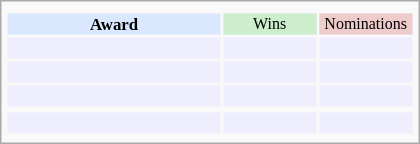<table class="infobox" style="width: 25em; text-align: left; font-size: 70%; vertical-align: middle;">
<tr>
<td colspan="3" style="text-align:center;"></td>
</tr>
<tr bgcolor=#D9E8FF style="text-align:center;">
<th style="vertical-align: middle;">Award</th>
<td style="background:#cceecc; font-size:8pt;" width="60px">Wins</td>
<td style="background:#eecccc; font-size:8pt;" width="60px">Nominations</td>
</tr>
<tr bgcolor=#eeeeff>
<td align="center"><br></td>
<td></td>
<td></td>
</tr>
<tr bgcolor=#eeeeff>
<td align="center"><br></td>
<td></td>
<td></td>
</tr>
<tr bgcolor=#eeeeff>
<td align="center"><br></td>
<td></td>
<td></td>
</tr>
<tr>
</tr>
<tr bgcolor=#eeeeff>
<td align="center"><br></td>
<td></td>
<td></td>
</tr>
<tr>
</tr>
</table>
